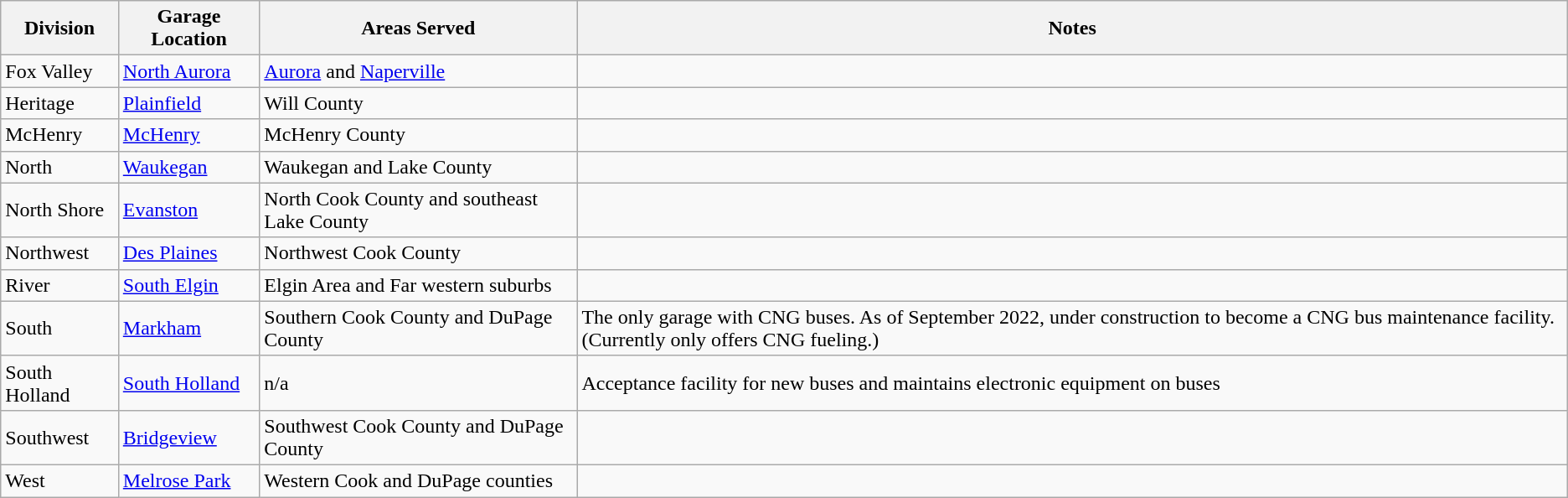<table class="wikitable sortable">
<tr>
<th>Division</th>
<th>Garage Location</th>
<th>Areas Served</th>
<th>Notes</th>
</tr>
<tr>
<td>Fox Valley</td>
<td><a href='#'>North Aurora</a></td>
<td><a href='#'>Aurora</a> and <a href='#'>Naperville</a></td>
<td></td>
</tr>
<tr>
<td>Heritage</td>
<td><a href='#'>Plainfield</a></td>
<td>Will County</td>
<td></td>
</tr>
<tr>
<td>McHenry</td>
<td><a href='#'>McHenry</a></td>
<td>McHenry County</td>
<td></td>
</tr>
<tr>
<td>North</td>
<td><a href='#'>Waukegan</a></td>
<td>Waukegan and Lake County</td>
<td></td>
</tr>
<tr>
<td>North Shore</td>
<td><a href='#'>Evanston</a></td>
<td>North Cook County and southeast Lake County</td>
<td></td>
</tr>
<tr>
<td>Northwest</td>
<td><a href='#'>Des Plaines</a></td>
<td>Northwest Cook County</td>
<td></td>
</tr>
<tr>
<td>River</td>
<td><a href='#'>South Elgin</a></td>
<td>Elgin Area and Far western suburbs</td>
<td></td>
</tr>
<tr>
<td>South</td>
<td><a href='#'>Markham</a></td>
<td>Southern Cook County and DuPage County</td>
<td>The only garage with CNG buses. As of September 2022, under construction to become a CNG bus maintenance facility. (Currently only offers CNG fueling.)</td>
</tr>
<tr>
<td>South Holland</td>
<td><a href='#'>South Holland</a></td>
<td>n/a</td>
<td>Acceptance facility for new buses and maintains electronic equipment on buses</td>
</tr>
<tr>
<td>Southwest</td>
<td><a href='#'>Bridgeview</a></td>
<td>Southwest Cook County and DuPage County</td>
<td></td>
</tr>
<tr>
<td>West</td>
<td><a href='#'>Melrose Park</a></td>
<td>Western Cook and DuPage counties</td>
<td></td>
</tr>
</table>
